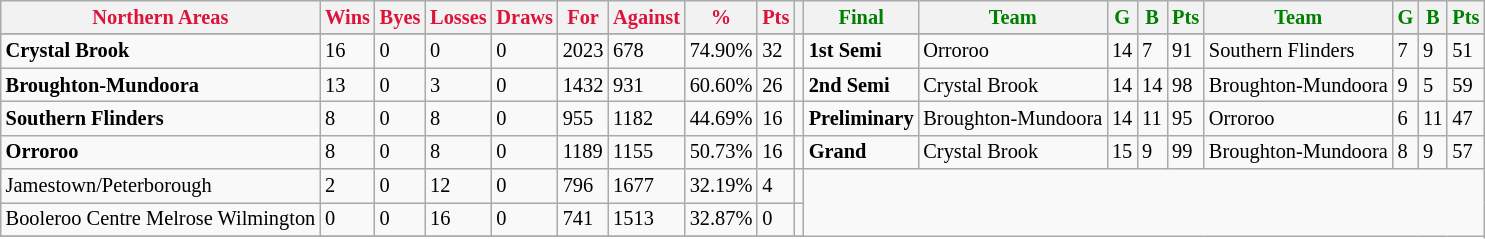<table style="font-size: 85%; text-align: left;" class="wikitable">
<tr>
<th style="color:crimson">Northern Areas</th>
<th style="color:crimson">Wins</th>
<th style="color:crimson">Byes</th>
<th style="color:crimson">Losses</th>
<th style="color:crimson">Draws</th>
<th style="color:crimson">For</th>
<th style="color:crimson">Against</th>
<th style="color:crimson">%</th>
<th style="color:crimson">Pts</th>
<th></th>
<th style="color:green">Final</th>
<th style="color:green">Team</th>
<th style="color:green">G</th>
<th style="color:green">B</th>
<th style="color:green">Pts</th>
<th style="color:green">Team</th>
<th style="color:green">G</th>
<th style="color:green">B</th>
<th style="color:green">Pts</th>
</tr>
<tr>
</tr>
<tr>
</tr>
<tr>
<td><strong>	Crystal Brook	</strong></td>
<td>16</td>
<td>0</td>
<td>0</td>
<td>0</td>
<td>2023</td>
<td>678</td>
<td>74.90%</td>
<td>32</td>
<td></td>
<td><strong>1st Semi</strong></td>
<td>Orroroo</td>
<td>14</td>
<td>7</td>
<td>91</td>
<td>Southern Flinders</td>
<td>7</td>
<td>9</td>
<td>51</td>
</tr>
<tr>
<td><strong>	Broughton-Mundoora	</strong></td>
<td>13</td>
<td>0</td>
<td>3</td>
<td>0</td>
<td>1432</td>
<td>931</td>
<td>60.60%</td>
<td>26</td>
<td></td>
<td><strong>2nd Semi</strong></td>
<td>Crystal Brook</td>
<td>14</td>
<td>14</td>
<td>98</td>
<td>Broughton-Mundoora</td>
<td>9</td>
<td>5</td>
<td>59</td>
</tr>
<tr>
<td><strong>	Southern Flinders	</strong></td>
<td>8</td>
<td>0</td>
<td>8</td>
<td>0</td>
<td>955</td>
<td>1182</td>
<td>44.69%</td>
<td>16</td>
<td></td>
<td><strong>Preliminary</strong></td>
<td>Broughton-Mundoora</td>
<td>14</td>
<td>11</td>
<td>95</td>
<td>Orroroo</td>
<td>6</td>
<td>11</td>
<td>47</td>
</tr>
<tr>
<td><strong>	Orroroo	</strong></td>
<td>8</td>
<td>0</td>
<td>8</td>
<td>0</td>
<td>1189</td>
<td>1155</td>
<td>50.73%</td>
<td>16</td>
<td></td>
<td><strong>Grand</strong></td>
<td>Crystal Brook</td>
<td>15</td>
<td>9</td>
<td>99</td>
<td>Broughton-Mundoora</td>
<td>8</td>
<td>9</td>
<td>57</td>
</tr>
<tr>
<td>Jamestown/Peterborough</td>
<td>2</td>
<td>0</td>
<td>12</td>
<td>0</td>
<td>796</td>
<td>1677</td>
<td>32.19%</td>
<td>4</td>
<td></td>
</tr>
<tr>
<td>Booleroo Centre Melrose Wilmington</td>
<td>0</td>
<td>0</td>
<td>16</td>
<td>0</td>
<td>741</td>
<td>1513</td>
<td>32.87%</td>
<td>0</td>
<td></td>
</tr>
<tr>
</tr>
</table>
